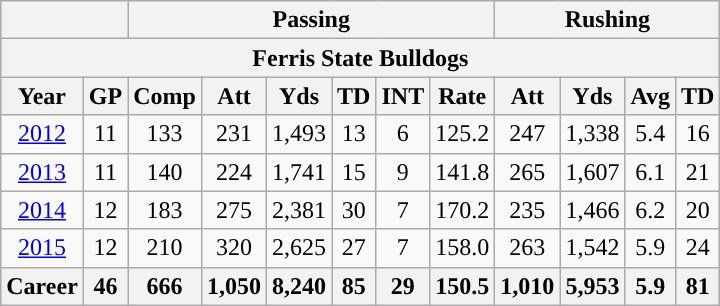<table class="wikitable" style="text-align:center;">
<tr>
<th colspan="2"></th>
<th colspan="6">Passing</th>
<th colspan="4">Rushing</th>
</tr>
<tr>
<th colspan="12">Ferris State Bulldogs</th>
</tr>
<tr>
<th>Year</th>
<th>GP</th>
<th>Comp</th>
<th>Att</th>
<th>Yds</th>
<th>TD</th>
<th>INT</th>
<th>Rate</th>
<th>Att</th>
<th>Yds</th>
<th>Avg</th>
<th>TD</th>
</tr>
<tr>
<td><a href='#'>2012</a></td>
<td>11</td>
<td>133</td>
<td>231</td>
<td>1,493</td>
<td>13</td>
<td>6</td>
<td>125.2</td>
<td>247</td>
<td>1,338</td>
<td>5.4</td>
<td>16</td>
</tr>
<tr>
<td><a href='#'>2013</a></td>
<td>11</td>
<td>140</td>
<td>224</td>
<td>1,741</td>
<td>15</td>
<td>9</td>
<td>141.8</td>
<td>265</td>
<td>1,607</td>
<td>6.1</td>
<td>21</td>
</tr>
<tr>
<td><a href='#'>2014</a></td>
<td>12</td>
<td>183</td>
<td>275</td>
<td>2,381</td>
<td>30</td>
<td>7</td>
<td>170.2</td>
<td>235</td>
<td>1,466</td>
<td>6.2</td>
<td>20</td>
</tr>
<tr>
<td><a href='#'>2015</a></td>
<td>12</td>
<td>210</td>
<td>320</td>
<td>2,625</td>
<td>27</td>
<td>7</td>
<td>158.0</td>
<td>263</td>
<td>1,542</td>
<td>5.9</td>
<td>24</td>
</tr>
<tr style="background:#eee;">
<th colspan=1><strong>Career</strong></th>
<th>46</th>
<th>666</th>
<th>1,050</th>
<th>8,240</th>
<th>85</th>
<th>29</th>
<th>150.5</th>
<th>1,010</th>
<th>5,953</th>
<th>5.9</th>
<th>81</th>
</tr>
</table>
